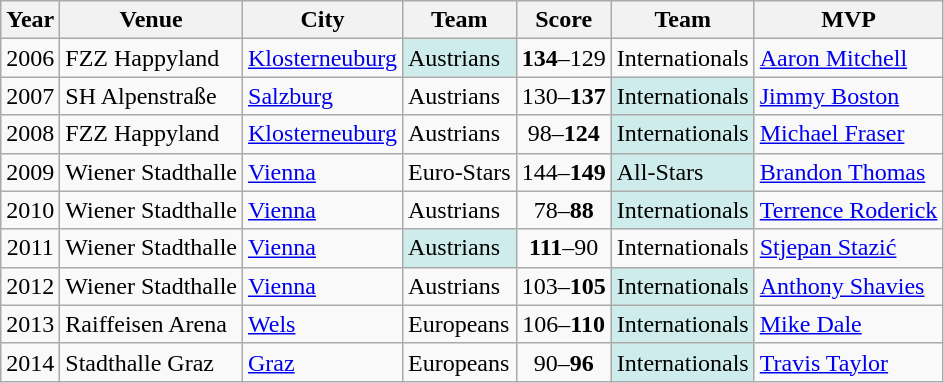<table class="wikitable sortable">
<tr>
<th>Year</th>
<th>Venue</th>
<th>City</th>
<th>Team</th>
<th>Score</th>
<th>Team</th>
<th>MVP</th>
</tr>
<tr>
<td style="text-align:center;">2006</td>
<td>FZZ Happyland</td>
<td><a href='#'>Klosterneuburg</a></td>
<td style="background:#cfecec;">Austrians</td>
<td style="text-align:center;"><strong>134</strong>–129</td>
<td>Internationals</td>
<td> <a href='#'>Aaron Mitchell</a></td>
</tr>
<tr>
<td style="text-align:center;">2007</td>
<td>SH Alpenstraße</td>
<td><a href='#'>Salzburg</a></td>
<td>Austrians</td>
<td style="text-align:center;">130–<strong>137</strong></td>
<td style="background:#cfecec;">Internationals</td>
<td> <a href='#'>Jimmy Boston</a></td>
</tr>
<tr>
<td style="text-align:center;">2008</td>
<td>FZZ Happyland</td>
<td><a href='#'>Klosterneuburg</a></td>
<td>Austrians</td>
<td style="text-align:center;">98–<strong>124</strong></td>
<td style="background:#cfecec;">Internationals</td>
<td> <a href='#'>Michael Fraser</a></td>
</tr>
<tr>
<td style="text-align:center;">2009</td>
<td>Wiener Stadthalle</td>
<td><a href='#'>Vienna</a></td>
<td>Euro-Stars</td>
<td style="text-align:center;">144–<strong>149</strong></td>
<td style="background:#cfecec;">All-Stars</td>
<td> <a href='#'>Brandon Thomas</a></td>
</tr>
<tr>
<td style="text-align:center;">2010</td>
<td>Wiener Stadthalle</td>
<td><a href='#'>Vienna</a></td>
<td>Austrians</td>
<td style="text-align:center;">78–<strong>88</strong></td>
<td style="background:#cfecec;">Internationals</td>
<td> <a href='#'>Terrence Roderick</a></td>
</tr>
<tr>
<td style="text-align:center;">2011</td>
<td>Wiener Stadthalle</td>
<td><a href='#'>Vienna</a></td>
<td style="background:#cfecec;">Austrians</td>
<td style="text-align:center;"><strong>111</strong>–90</td>
<td>Internationals</td>
<td> <a href='#'>Stjepan Stazić</a></td>
</tr>
<tr>
<td style="text-align:center;">2012</td>
<td>Wiener Stadthalle</td>
<td><a href='#'>Vienna</a></td>
<td>Austrians</td>
<td style="text-align:center;">103–<strong>105</strong></td>
<td style="background:#cfecec;">Internationals</td>
<td> <a href='#'>Anthony Shavies</a></td>
</tr>
<tr>
<td style="text-align:center;">2013</td>
<td>Raiffeisen Arena</td>
<td><a href='#'>Wels</a></td>
<td>Europeans</td>
<td style="text-align:center;">106–<strong>110</strong></td>
<td style="background:#cfecec;">Internationals</td>
<td> <a href='#'>Mike Dale</a></td>
</tr>
<tr>
<td style="text-align:center;">2014</td>
<td>Stadthalle Graz</td>
<td><a href='#'>Graz</a></td>
<td>Europeans</td>
<td style="text-align:center;">90–<strong>96</strong></td>
<td style="background:#cfecec;">Internationals</td>
<td> <a href='#'>Travis Taylor</a></td>
</tr>
</table>
